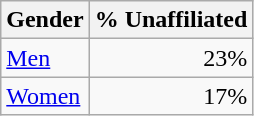<table class="wikitable sortable" style="text-align:right; margin-left:10px">
<tr>
<th align=center>Gender</th>
<th>% Unaffiliated</th>
</tr>
<tr>
<td align=left><a href='#'>Men</a></td>
<td>23%</td>
</tr>
<tr>
<td align=left><a href='#'>Women</a></td>
<td>17%</td>
</tr>
</table>
